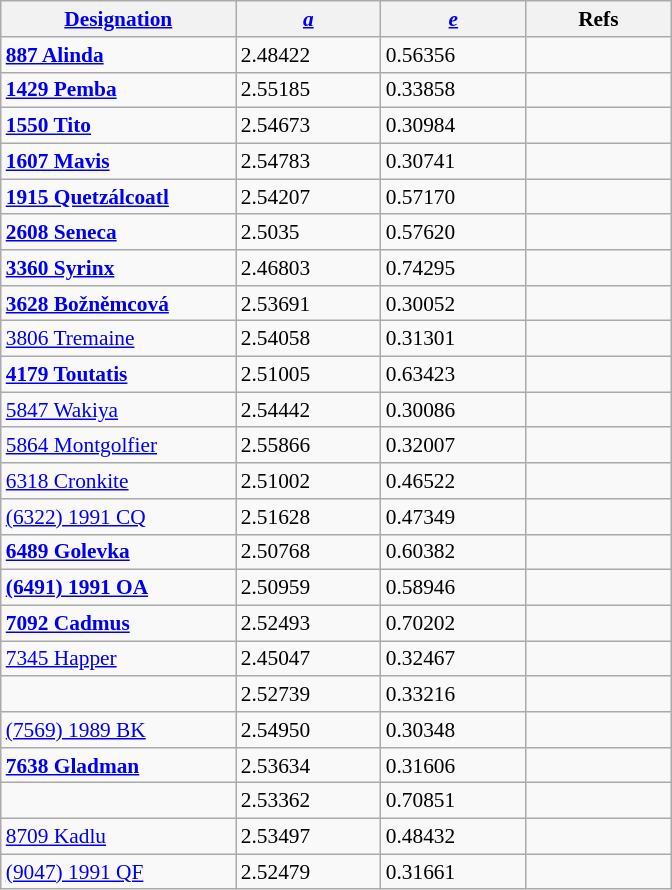<table class="wikitable sortable" style="font-size: 89%; float: left; margin-right: 1em;">
<tr>
<th width=150><a href='#'>Designation</a></th>
<th width=90><em><a href='#'>a</a></em></th>
<th width=90><em><a href='#'>e</a></em></th>
<th width=90 class="unsortable">Refs</th>
</tr>
<tr>
<td><strong><a href='#'>887 Alinda</a></strong></td>
<td>2.48422</td>
<td>0.56356</td>
<td></td>
</tr>
<tr>
<td><strong><a href='#'>1429 Pemba</a></strong></td>
<td>2.55185</td>
<td>0.33858</td>
<td></td>
</tr>
<tr>
<td><strong><a href='#'>1550 Tito</a></strong></td>
<td>2.54673</td>
<td>0.30984</td>
<td></td>
</tr>
<tr>
<td><strong><a href='#'>1607 Mavis</a></strong></td>
<td>2.54783</td>
<td>0.30741</td>
<td></td>
</tr>
<tr>
<td><strong><a href='#'>1915 Quetzálcoatl</a></strong></td>
<td>2.54207</td>
<td>0.57170</td>
<td></td>
</tr>
<tr>
<td><strong><a href='#'>2608 Seneca</a></strong></td>
<td>2.5035</td>
<td>0.57620</td>
<td></td>
</tr>
<tr>
<td><strong><a href='#'>3360 Syrinx</a></strong></td>
<td>2.46803</td>
<td>0.74295</td>
<td></td>
</tr>
<tr>
<td><strong><a href='#'>3628 Božněmcová</a></strong></td>
<td>2.53691</td>
<td>0.30052</td>
<td></td>
</tr>
<tr>
<td><a href='#'>3806 Tremaine</a></td>
<td>2.54058</td>
<td>0.31301</td>
<td></td>
</tr>
<tr>
<td><strong><a href='#'>4179 Toutatis</a></strong></td>
<td>2.51005</td>
<td>0.63423</td>
<td></td>
</tr>
<tr>
<td><a href='#'>5847 Wakiya</a></td>
<td>2.54442</td>
<td>0.30086</td>
<td></td>
</tr>
<tr>
<td><a href='#'>5864 Montgolfier</a></td>
<td>2.55866</td>
<td>0.32007</td>
<td></td>
</tr>
<tr>
<td><a href='#'>6318 Cronkite</a></td>
<td>2.51002</td>
<td>0.46522</td>
<td></td>
</tr>
<tr>
<td><a href='#'>(6322) 1991 CQ</a></td>
<td>2.51628</td>
<td>0.47349</td>
<td></td>
</tr>
<tr>
<td><strong><a href='#'>6489 Golevka</a></strong></td>
<td>2.50768</td>
<td>0.60382</td>
<td></td>
</tr>
<tr>
<td><strong><a href='#'>(6491) 1991 OA</a></strong></td>
<td>2.50959</td>
<td>0.58946</td>
<td></td>
</tr>
<tr>
<td><strong><a href='#'>7092 Cadmus</a></strong></td>
<td>2.52493</td>
<td>0.70202</td>
<td></td>
</tr>
<tr>
<td><a href='#'>7345 Happer</a></td>
<td>2.45047</td>
<td>0.32467</td>
<td></td>
</tr>
<tr>
<td></td>
<td>2.52739</td>
<td>0.33216</td>
<td></td>
</tr>
<tr>
<td><a href='#'>(7569) 1989 BK</a></td>
<td>2.54950</td>
<td>0.30348</td>
<td></td>
</tr>
<tr>
<td><strong><a href='#'>7638 Gladman</a></strong></td>
<td>2.53634</td>
<td>0.31606</td>
<td></td>
</tr>
<tr>
<td><strong></strong></td>
<td>2.53362</td>
<td>0.70851</td>
<td></td>
</tr>
<tr>
<td><a href='#'>8709 Kadlu</a></td>
<td>2.53497</td>
<td>0.48432</td>
<td></td>
</tr>
<tr>
<td><a href='#'>(9047) 1991 QF</a></td>
<td>2.52479</td>
<td>0.31661</td>
<td></td>
</tr>
</table>
